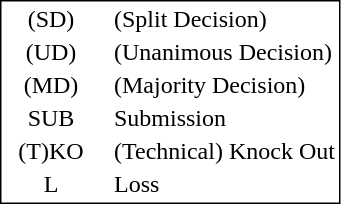<table style="border:1px solid black;" align=left>
<tr>
<td style="width:60px; text-align:center;">(SD)</td>
<td> </td>
<td>(Split Decision)</td>
</tr>
<tr>
<td style="width:60px; text-align:center;">(UD)</td>
<td> </td>
<td>(Unanimous Decision)</td>
</tr>
<tr>
<td style="width:60px; text-align:center;">(MD)</td>
<td> </td>
<td>(Majority Decision)</td>
</tr>
<tr>
<td style="width:60px; text-align:center;">SUB</td>
<td> </td>
<td>Submission</td>
</tr>
<tr>
<td style="width:60px; text-align:center;">(T)KO</td>
<td> </td>
<td>(Technical) Knock Out</td>
</tr>
<tr>
<td style="width:60px; text-align:center;">L</td>
<td> </td>
<td>Loss</td>
</tr>
</table>
